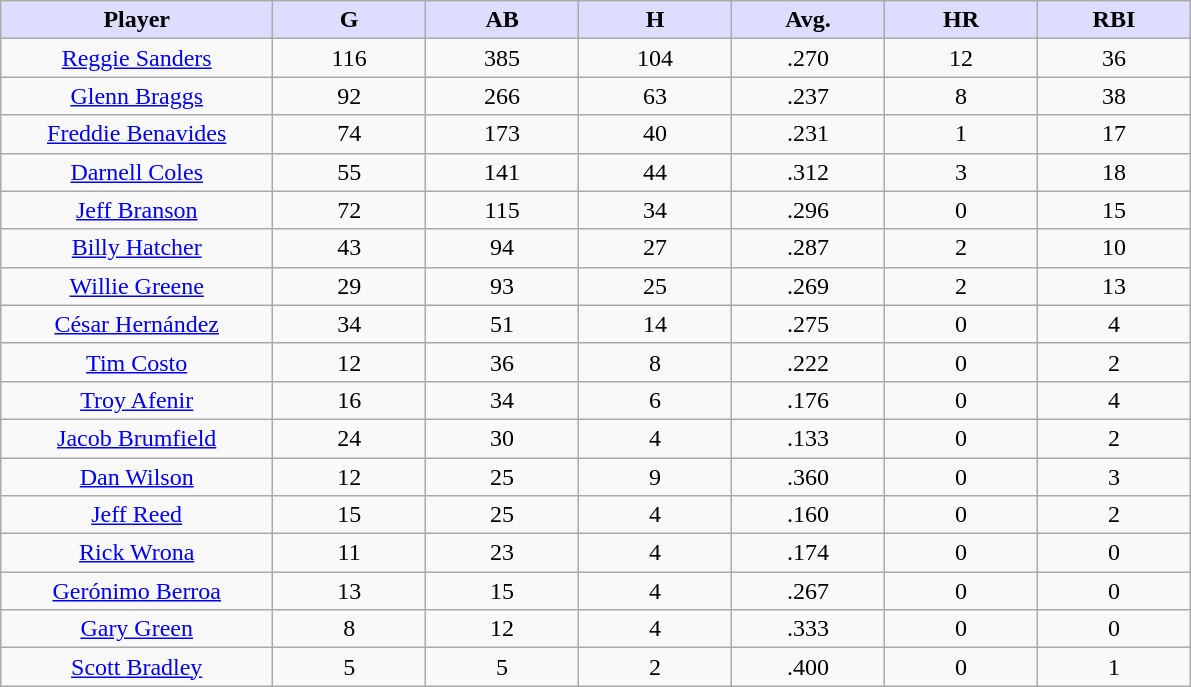<table class="wikitable sortable">
<tr>
<th style="background:#ddf; width:16%;">Player</th>
<th style="background:#ddf; width:9%;">G</th>
<th style="background:#ddf; width:9%;">AB</th>
<th style="background:#ddf; width:9%;">H</th>
<th style="background:#ddf; width:9%;">Avg.</th>
<th style="background:#ddf; width:9%;">HR</th>
<th style="background:#ddf; width:9%;">RBI</th>
</tr>
<tr align="center">
<td><a href='#'>Reggie Sanders</a></td>
<td>116</td>
<td>385</td>
<td>104</td>
<td>.270</td>
<td>12</td>
<td>36</td>
</tr>
<tr align="center">
<td><a href='#'>Glenn Braggs</a></td>
<td>92</td>
<td>266</td>
<td>63</td>
<td>.237</td>
<td>8</td>
<td>38</td>
</tr>
<tr align="center">
<td><a href='#'>Freddie Benavides</a></td>
<td>74</td>
<td>173</td>
<td>40</td>
<td>.231</td>
<td>1</td>
<td>17</td>
</tr>
<tr align="center">
<td><a href='#'>Darnell Coles</a></td>
<td>55</td>
<td>141</td>
<td>44</td>
<td>.312</td>
<td>3</td>
<td>18</td>
</tr>
<tr align="center">
<td><a href='#'>Jeff Branson</a></td>
<td>72</td>
<td>115</td>
<td>34</td>
<td>.296</td>
<td>0</td>
<td>15</td>
</tr>
<tr align="center">
<td><a href='#'>Billy Hatcher</a></td>
<td>43</td>
<td>94</td>
<td>27</td>
<td>.287</td>
<td>2</td>
<td>10</td>
</tr>
<tr align="center">
<td><a href='#'>Willie Greene</a></td>
<td>29</td>
<td>93</td>
<td>25</td>
<td>.269</td>
<td>2</td>
<td>13</td>
</tr>
<tr align="center">
<td><a href='#'>César Hernández</a></td>
<td>34</td>
<td>51</td>
<td>14</td>
<td>.275</td>
<td>0</td>
<td>4</td>
</tr>
<tr align="center">
<td><a href='#'>Tim Costo</a></td>
<td>12</td>
<td>36</td>
<td>8</td>
<td>.222</td>
<td>0</td>
<td>2</td>
</tr>
<tr align="center">
<td><a href='#'>Troy Afenir</a></td>
<td>16</td>
<td>34</td>
<td>6</td>
<td>.176</td>
<td>0</td>
<td>4</td>
</tr>
<tr align="center">
<td><a href='#'>Jacob Brumfield</a></td>
<td>24</td>
<td>30</td>
<td>4</td>
<td>.133</td>
<td>0</td>
<td>2</td>
</tr>
<tr align="center">
<td><a href='#'>Dan Wilson</a></td>
<td>12</td>
<td>25</td>
<td>9</td>
<td>.360</td>
<td>0</td>
<td>3</td>
</tr>
<tr align="center">
<td><a href='#'>Jeff Reed</a></td>
<td>15</td>
<td>25</td>
<td>4</td>
<td>.160</td>
<td>0</td>
<td>2</td>
</tr>
<tr align="center">
<td><a href='#'>Rick Wrona</a></td>
<td>11</td>
<td>23</td>
<td>4</td>
<td>.174</td>
<td>0</td>
<td>0</td>
</tr>
<tr align="center">
<td><a href='#'>Gerónimo Berroa</a></td>
<td>13</td>
<td>15</td>
<td>4</td>
<td>.267</td>
<td>0</td>
<td>0</td>
</tr>
<tr align="center">
<td><a href='#'>Gary Green</a></td>
<td>8</td>
<td>12</td>
<td>4</td>
<td>.333</td>
<td>0</td>
<td>0</td>
</tr>
<tr align="center">
<td><a href='#'>Scott Bradley</a></td>
<td>5</td>
<td>5</td>
<td>2</td>
<td>.400</td>
<td>0</td>
<td>1</td>
</tr>
</table>
